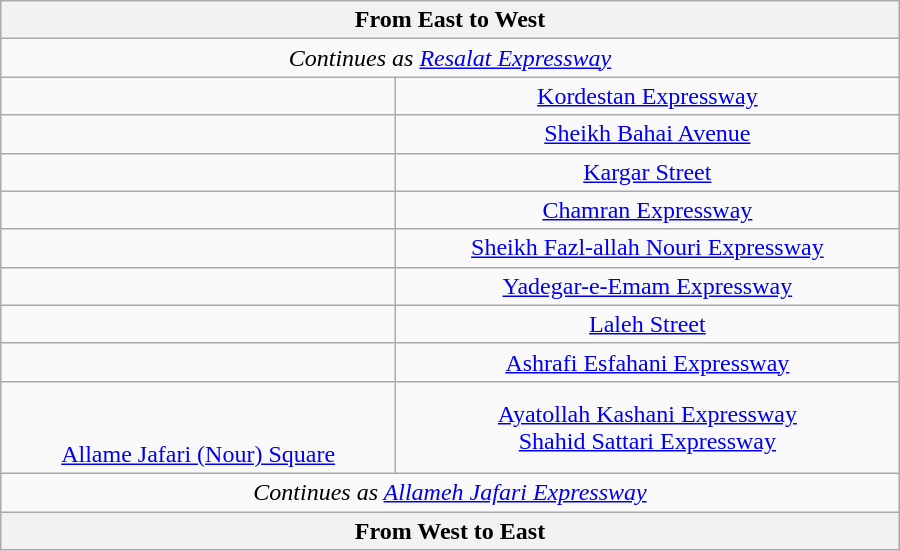<table class="wikitable" style="text-align:center" width="600px">
<tr>
<th text-align="center" colspan="3"> From East to West </th>
</tr>
<tr>
<td colspan="3"><em>Continues as  <a href='#'>Resalat Expressway</a></em></td>
</tr>
<tr>
<td><br></td>
<td>  <a href='#'>Kordestan Expressway</a></td>
</tr>
<tr>
<td></td>
<td> <a href='#'>Sheikh Bahai Avenue</a></td>
</tr>
<tr>
<td></td>
<td> <a href='#'>Kargar Street</a></td>
</tr>
<tr>
<td></td>
<td>  <a href='#'>Chamran Expressway</a></td>
</tr>
<tr>
<td></td>
<td>  <a href='#'>Sheikh Fazl-allah Nouri Expressway</a></td>
</tr>
<tr>
<td></td>
<td> <a href='#'>Yadegar-e-Emam Expressway</a></td>
</tr>
<tr>
<td></td>
<td> <a href='#'>Laleh Street</a></td>
</tr>
<tr>
<td></td>
<td> <a href='#'>Ashrafi Esfahani Expressway</a></td>
</tr>
<tr>
<td><br><br><a href='#'>Allame Jafari (Nour) Square</a></td>
<td> <a href='#'>Ayatollah Kashani Expressway</a><br> <a href='#'>Shahid Sattari Expressway</a><br></td>
</tr>
<tr>
<td colspan="3"><em>Continues as  <a href='#'>Allameh Jafari Expressway</a></em></td>
</tr>
<tr>
<th text-align="center" colspan="3"> From West to East </th>
</tr>
</table>
